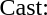<table>
<tr>
<td>Cast:<br></td>
<td><br></td>
</tr>
</table>
